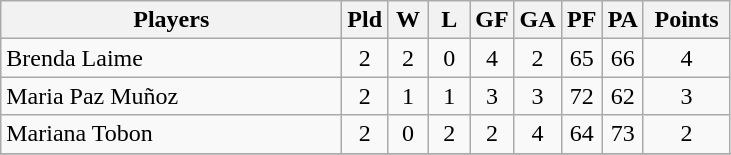<table class=wikitable style="text-align:center">
<tr>
<th width=220>Players</th>
<th width=20>Pld</th>
<th width=20>W</th>
<th width=20>L</th>
<th width=20>GF</th>
<th width=20>GA</th>
<th width=20>PF</th>
<th width=20>PA</th>
<th width=50>Points</th>
</tr>
<tr>
<td align=left> Brenda Laime</td>
<td>2</td>
<td>2</td>
<td>0</td>
<td>4</td>
<td>2</td>
<td>65</td>
<td>66</td>
<td>4</td>
</tr>
<tr>
<td align=left> Maria Paz Muñoz</td>
<td>2</td>
<td>1</td>
<td>1</td>
<td>3</td>
<td>3</td>
<td>72</td>
<td>62</td>
<td>3</td>
</tr>
<tr>
<td align=left> Mariana Tobon</td>
<td>2</td>
<td>0</td>
<td>2</td>
<td>2</td>
<td>4</td>
<td>64</td>
<td>73</td>
<td>2</td>
</tr>
<tr>
</tr>
</table>
